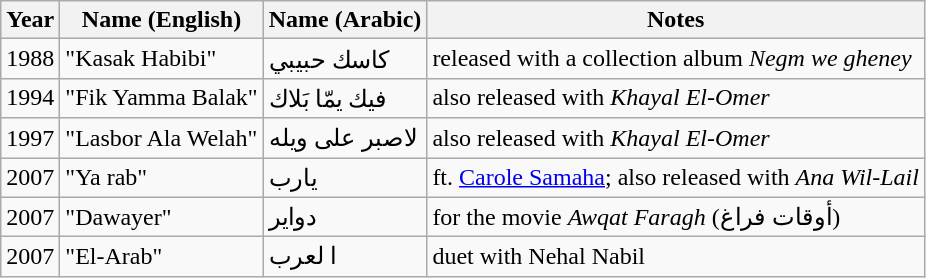<table class="wikitable">
<tr>
<th>Year</th>
<th>Name (English)</th>
<th>Name (Arabic)</th>
<th>Notes</th>
</tr>
<tr>
<td>1988</td>
<td>"Kasak Habibi"</td>
<td>كاسك حبيبي</td>
<td>released with a collection album <em>Negm we gheney</em></td>
</tr>
<tr>
<td>1994</td>
<td>"Fik Yamma Balak"</td>
<td>فيك يمّا بَلاك</td>
<td>also released with <em>Khayal El-Omer</em></td>
</tr>
<tr>
<td>1997</td>
<td>"Lasbor Ala Welah"</td>
<td>لاصبر على ويله</td>
<td>also released with <em>Khayal El-Omer</em></td>
</tr>
<tr>
<td>2007</td>
<td>"Ya rab"</td>
<td>يارب</td>
<td>ft. <a href='#'>Carole Samaha</a>; also released with <em>Ana Wil-Lail</em></td>
</tr>
<tr>
<td>2007</td>
<td>"Dawayer"</td>
<td>دواير</td>
<td>for the movie <em>Awqat Faragh</em> (أوقات فراغ)</td>
</tr>
<tr>
<td>2007</td>
<td>"El-Arab"</td>
<td>ا لعرب</td>
<td>duet with Nehal Nabil</td>
</tr>
</table>
